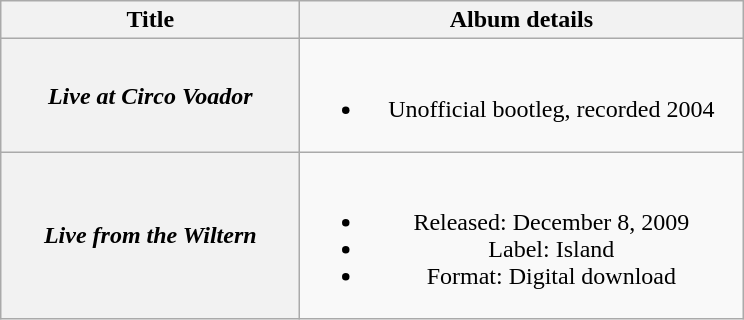<table class="wikitable plainrowheaders" style="text-align:center;">
<tr>
<th scope="col" style="width:12em;">Title</th>
<th scope="col" style="width:18em;">Album details</th>
</tr>
<tr>
<th scope="row"><em>Live at Circo Voador</em></th>
<td><br><ul><li>Unofficial bootleg, recorded 2004</li></ul></td>
</tr>
<tr>
<th scope="row"><em>Live from the Wiltern</em></th>
<td><br><ul><li>Released: December 8, 2009</li><li>Label: Island</li><li>Format: Digital download</li></ul></td>
</tr>
</table>
